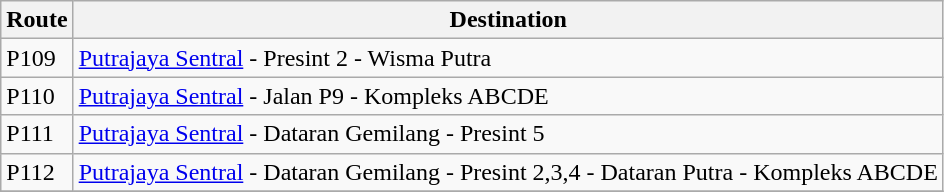<table class="wikitable">
<tr>
<th>Route</th>
<th>Destination</th>
</tr>
<tr>
<td>P109</td>
<td><a href='#'>Putrajaya Sentral</a> - Presint 2 - Wisma Putra</td>
</tr>
<tr>
<td>P110</td>
<td><a href='#'>Putrajaya Sentral</a> - Jalan P9 - Kompleks ABCDE</td>
</tr>
<tr>
<td>P111</td>
<td><a href='#'>Putrajaya Sentral</a> - Dataran Gemilang - Presint 5</td>
</tr>
<tr>
<td>P112</td>
<td><a href='#'>Putrajaya Sentral</a> - Dataran Gemilang - Presint 2,3,4 - Dataran Putra - Kompleks ABCDE</td>
</tr>
<tr>
</tr>
</table>
